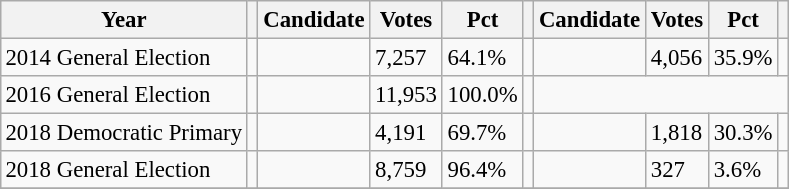<table class="wikitable" style="margin:0.5em ; font-size:95%">
<tr>
<th>Year</th>
<th></th>
<th>Candidate</th>
<th>Votes</th>
<th>Pct</th>
<th></th>
<th>Candidate</th>
<th>Votes</th>
<th>Pct</th>
<th></th>
</tr>
<tr>
<td>2014 General Election</td>
<td></td>
<td></td>
<td>7,257</td>
<td>64.1%</td>
<td></td>
<td></td>
<td>4,056</td>
<td>35.9%</td>
<td></td>
</tr>
<tr>
<td>2016 General Election</td>
<td></td>
<td></td>
<td>11,953</td>
<td>100.0%</td>
<td></td>
</tr>
<tr>
<td>2018 Democratic Primary</td>
<td></td>
<td></td>
<td>4,191</td>
<td>69.7%</td>
<td></td>
<td></td>
<td>1,818</td>
<td>30.3%</td>
<td></td>
</tr>
<tr>
<td>2018 General Election</td>
<td></td>
<td></td>
<td>8,759</td>
<td>96.4%</td>
<td></td>
<td></td>
<td>327</td>
<td>3.6%</td>
<td></td>
</tr>
<tr>
</tr>
</table>
